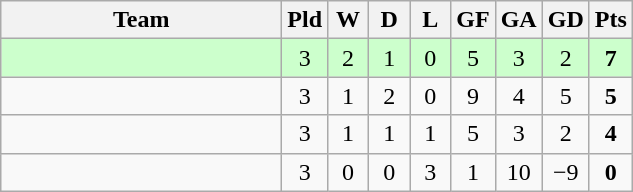<table class="wikitable" style="text-align:center;">
<tr>
<th width=180>Team</th>
<th width=20>Pld</th>
<th width=20>W</th>
<th width=20>D</th>
<th width=20>L</th>
<th width=20>GF</th>
<th width=20>GA</th>
<th width=20>GD</th>
<th width=20>Pts</th>
</tr>
<tr bgcolor=#ccffcc>
<td align="left"><em></em></td>
<td>3</td>
<td>2</td>
<td>1</td>
<td>0</td>
<td>5</td>
<td>3</td>
<td>2</td>
<td><strong>7</strong></td>
</tr>
<tr>
<td align="left"></td>
<td>3</td>
<td>1</td>
<td>2</td>
<td>0</td>
<td>9</td>
<td>4</td>
<td>5</td>
<td><strong>5</strong></td>
</tr>
<tr>
<td align="left"></td>
<td>3</td>
<td>1</td>
<td>1</td>
<td>1</td>
<td>5</td>
<td>3</td>
<td>2</td>
<td><strong>4</strong></td>
</tr>
<tr>
<td align="left"></td>
<td>3</td>
<td>0</td>
<td>0</td>
<td>3</td>
<td>1</td>
<td>10</td>
<td>−9</td>
<td><strong>0</strong></td>
</tr>
</table>
